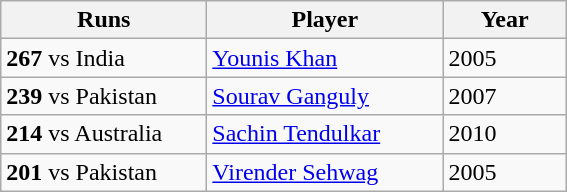<table class="wikitable">
<tr>
<th style="width:130px;">Runs</th>
<th style="width:150px;">Player</th>
<th style="width:75px;">Year</th>
</tr>
<tr>
<td><strong>267</strong> vs India</td>
<td> <a href='#'>Younis Khan</a></td>
<td>2005</td>
</tr>
<tr>
<td><strong>239</strong> vs Pakistan</td>
<td> <a href='#'>Sourav Ganguly</a></td>
<td>2007</td>
</tr>
<tr>
<td><strong>214</strong> vs Australia</td>
<td> <a href='#'>Sachin Tendulkar</a></td>
<td>2010</td>
</tr>
<tr>
<td><strong>201</strong> vs Pakistan</td>
<td> <a href='#'>Virender Sehwag</a></td>
<td>2005</td>
</tr>
</table>
